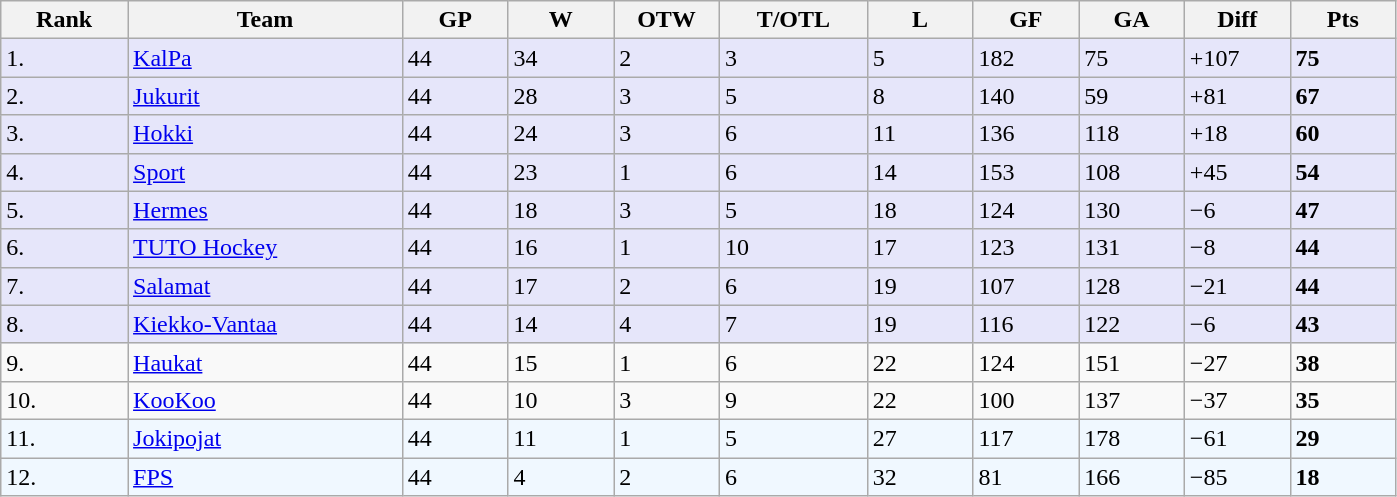<table class="wikitable">
<tr>
<th bgcolor="#DDDDFF" width="6%" align="left">Rank</th>
<th bgcolor="#DDDDFF" width="13%">Team</th>
<th bgcolor="#DDDDFF" width="5%">GP</th>
<th bgcolor="#DDDDFF" width="5%">W</th>
<th bgcolor="#DDDDFF" width="5%">OTW</th>
<th bgcolor="#DDDDFF" width="7%">T/OTL</th>
<th bgcolor="#DDDDFF" width="5%">L</th>
<th bgcolor="#DDDDFF" width="5%">GF</th>
<th bgcolor="#DDDDFF" width="5%">GA</th>
<th bgcolor="#DDDDFF" width="5%">Diff</th>
<th bgcolor="#DDDDFF" width="5%">Pts</th>
</tr>
<tr bgcolor="#e6e6fa">
<td align="left">1.</td>
<td><a href='#'>KalPa</a></td>
<td>44</td>
<td>34</td>
<td>2</td>
<td>3</td>
<td>5</td>
<td>182</td>
<td>75</td>
<td>+107</td>
<td><strong>75</strong></td>
</tr>
<tr bgcolor="#e6e6fa">
<td align="left">2.</td>
<td><a href='#'>Jukurit</a></td>
<td>44</td>
<td>28</td>
<td>3</td>
<td>5</td>
<td>8</td>
<td>140</td>
<td>59</td>
<td>+81</td>
<td><strong>67</strong></td>
</tr>
<tr bgcolor="#e6e6fa">
<td align="left">3.</td>
<td><a href='#'>Hokki</a></td>
<td>44</td>
<td>24</td>
<td>3</td>
<td>6</td>
<td>11</td>
<td>136</td>
<td>118</td>
<td>+18</td>
<td><strong>60</strong></td>
</tr>
<tr bgcolor="#e6e6fa">
<td align="left">4.</td>
<td><a href='#'>Sport</a></td>
<td>44</td>
<td>23</td>
<td>1</td>
<td>6</td>
<td>14</td>
<td>153</td>
<td>108</td>
<td>+45</td>
<td><strong>54</strong></td>
</tr>
<tr bgcolor="#e6e6fa">
<td align="left">5.</td>
<td><a href='#'>Hermes</a></td>
<td>44</td>
<td>18</td>
<td>3</td>
<td>5</td>
<td>18</td>
<td>124</td>
<td>130</td>
<td>−6</td>
<td><strong>47</strong></td>
</tr>
<tr bgcolor="#e6e6fa">
<td align="left">6.</td>
<td><a href='#'>TUTO Hockey</a></td>
<td>44</td>
<td>16</td>
<td>1</td>
<td>10</td>
<td>17</td>
<td>123</td>
<td>131</td>
<td>−8</td>
<td><strong>44</strong></td>
</tr>
<tr bgcolor="#e6e6fa">
<td align="left">7.</td>
<td><a href='#'>Salamat</a></td>
<td>44</td>
<td>17</td>
<td>2</td>
<td>6</td>
<td>19</td>
<td>107</td>
<td>128</td>
<td>−21</td>
<td><strong>44</strong></td>
</tr>
<tr bgcolor="#e6e6fa">
<td align="left">8.</td>
<td><a href='#'>Kiekko-Vantaa</a></td>
<td>44</td>
<td>14</td>
<td>4</td>
<td>7</td>
<td>19</td>
<td>116</td>
<td>122</td>
<td>−6</td>
<td><strong>43</strong></td>
</tr>
<tr>
<td align="left">9.</td>
<td><a href='#'>Haukat</a></td>
<td>44</td>
<td>15</td>
<td>1</td>
<td>6</td>
<td>22</td>
<td>124</td>
<td>151</td>
<td>−27</td>
<td><strong>38</strong></td>
</tr>
<tr>
<td align="left">10.</td>
<td><a href='#'>KooKoo</a></td>
<td>44</td>
<td>10</td>
<td>3</td>
<td>9</td>
<td>22</td>
<td>100</td>
<td>137</td>
<td>−37</td>
<td><strong>35</strong></td>
</tr>
<tr bgcolor="#f0f8ff">
<td align="left">11.</td>
<td><a href='#'>Jokipojat</a></td>
<td>44</td>
<td>11</td>
<td>1</td>
<td>5</td>
<td>27</td>
<td>117</td>
<td>178</td>
<td>−61</td>
<td><strong>29</strong></td>
</tr>
<tr bgcolor="#f0f8ff">
<td align="left">12.</td>
<td><a href='#'>FPS</a></td>
<td>44</td>
<td>4</td>
<td>2</td>
<td>6</td>
<td>32</td>
<td>81</td>
<td>166</td>
<td>−85</td>
<td><strong>18</strong></td>
</tr>
</table>
